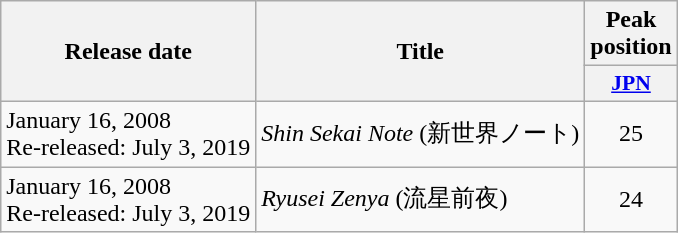<table class="wikitable">
<tr>
<th scope="col" rowspan="2">Release date</th>
<th scope="col" rowspan="2">Title</th>
<th scope="col" colspan="1">Peak position</th>
</tr>
<tr>
<th scope="col" style="width:3em;font-size:90%"><a href='#'>JPN</a><br></th>
</tr>
<tr>
<td>January 16, 2008<br>Re-released: July 3, 2019</td>
<td><em>Shin Sekai Note</em> (新世界ノート)</td>
<td align="center">25</td>
</tr>
<tr>
<td>January 16, 2008<br>Re-released: July 3, 2019</td>
<td><em>Ryusei Zenya</em> (流星前夜)</td>
<td align="center">24</td>
</tr>
</table>
